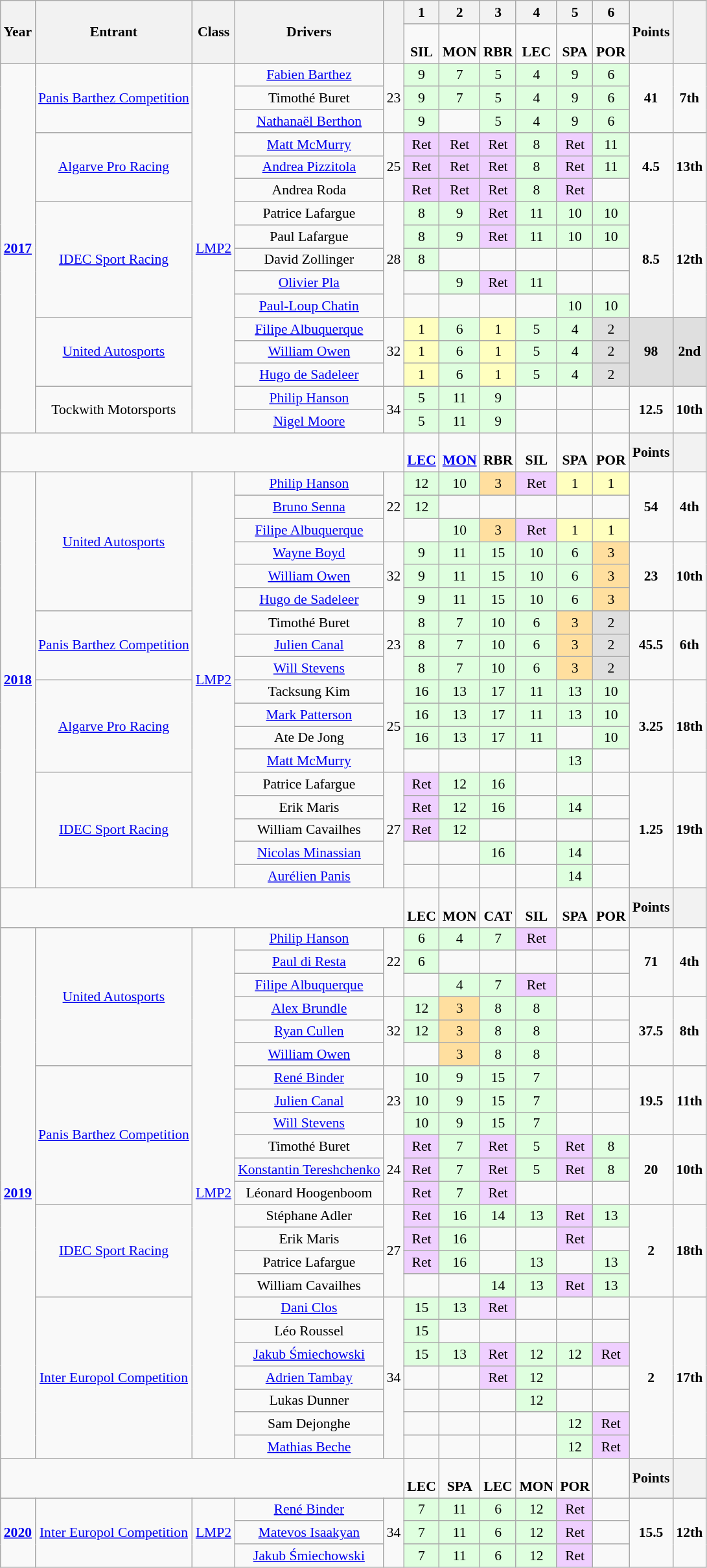<table class="wikitable" style="text-align:center; font-size:90%">
<tr>
<th rowspan="2">Year</th>
<th rowspan="2">Entrant</th>
<th rowspan="2">Class</th>
<th rowspan="2">Drivers</th>
<th rowspan="2"></th>
<th>1</th>
<th>2</th>
<th>3</th>
<th>4</th>
<th>5</th>
<th>6</th>
<th rowspan="2">Points</th>
<th rowspan="2"></th>
</tr>
<tr>
<td><strong></strong><br><strong>SIL</strong></td>
<td><strong></strong><br><strong>MON</strong></td>
<td><strong></strong><br><strong>RBR</strong></td>
<td><strong></strong><br><strong>LEC</strong></td>
<td><strong></strong><br><strong>SPA</strong></td>
<td><strong></strong><br><strong>POR</strong></td>
</tr>
<tr>
<td rowspan="16"><strong><a href='#'>2017</a></strong></td>
<td rowspan="3"> <a href='#'>Panis Barthez Competition</a></td>
<td rowspan="16"><a href='#'>LMP2</a></td>
<td> <a href='#'>Fabien Barthez</a></td>
<td rowspan="3">23</td>
<td style="background:#DFFFDF;">9</td>
<td style="background:#DFFFDF;">7</td>
<td style="background:#DFFFDF;">5</td>
<td style="background:#DFFFDF;">4</td>
<td style="background:#DFFFDF;">9</td>
<td style="background:#DFFFDF;">6</td>
<td rowspan="3"><strong>41</strong></td>
<td rowspan="3"><strong>7th</strong></td>
</tr>
<tr>
<td> Timothé Buret</td>
<td style="background:#DFFFDF;">9</td>
<td style="background:#DFFFDF;">7</td>
<td style="background:#DFFFDF;">5</td>
<td style="background:#DFFFDF;">4</td>
<td style="background:#DFFFDF;">9</td>
<td style="background:#DFFFDF;">6</td>
</tr>
<tr>
<td> <a href='#'>Nathanaël Berthon</a></td>
<td style="background:#DFFFDF;">9</td>
<td></td>
<td style="background:#DFFFDF;">5</td>
<td style="background:#DFFFDF;">4</td>
<td style="background:#DFFFDF;">9</td>
<td style="background:#DFFFDF;">6</td>
</tr>
<tr>
<td rowspan="3"> <a href='#'>Algarve Pro Racing</a></td>
<td> <a href='#'>Matt McMurry</a></td>
<td rowspan="3">25</td>
<td style="background:#EFCFFF;">Ret</td>
<td style="background:#EFCFFF;">Ret</td>
<td style="background:#EFCFFF;">Ret</td>
<td style="background:#DFFFDF;">8</td>
<td style="background:#EFCFFF;">Ret</td>
<td style="background:#DFFFDF;">11</td>
<td rowspan="3"><strong>4.5</strong></td>
<td rowspan="3"><strong>13th</strong></td>
</tr>
<tr>
<td> <a href='#'>Andrea Pizzitola</a></td>
<td style="background:#EFCFFF;">Ret</td>
<td style="background:#EFCFFF;">Ret</td>
<td style="background:#EFCFFF;">Ret</td>
<td style="background:#DFFFDF;">8</td>
<td style="background:#EFCFFF;">Ret</td>
<td style="background:#DFFFDF;">11</td>
</tr>
<tr>
<td> Andrea Roda</td>
<td style="background:#EFCFFF;">Ret</td>
<td style="background:#EFCFFF;">Ret</td>
<td style="background:#EFCFFF;">Ret</td>
<td style="background:#DFFFDF;">8</td>
<td style="background:#EFCFFF;">Ret</td>
<td></td>
</tr>
<tr>
<td rowspan="5"> <a href='#'>IDEC Sport Racing</a></td>
<td> Patrice Lafargue</td>
<td rowspan="5">28</td>
<td style="background:#DFFFDF;">8</td>
<td style="background:#DFFFDF;">9</td>
<td style="background:#EFCFFF;">Ret</td>
<td style="background:#DFFFDF;">11</td>
<td style="background:#DFFFDF;">10</td>
<td style="background:#DFFFDF;">10</td>
<td rowspan="5"><strong>8.5</strong></td>
<td rowspan="5"><strong>12th</strong></td>
</tr>
<tr>
<td> Paul Lafargue</td>
<td style="background:#DFFFDF;">8</td>
<td style="background:#DFFFDF;">9</td>
<td style="background:#EFCFFF;">Ret</td>
<td style="background:#DFFFDF;">11</td>
<td style="background:#DFFFDF;">10</td>
<td style="background:#DFFFDF;">10</td>
</tr>
<tr>
<td> David Zollinger</td>
<td style="background:#DFFFDF;">8</td>
<td></td>
<td></td>
<td></td>
<td></td>
<td></td>
</tr>
<tr>
<td> <a href='#'>Olivier Pla</a></td>
<td></td>
<td style="background:#DFFFDF;">9</td>
<td style="background:#EFCFFF;">Ret</td>
<td style="background:#DFFFDF;">11</td>
<td></td>
<td></td>
</tr>
<tr>
<td> <a href='#'>Paul-Loup Chatin</a></td>
<td></td>
<td></td>
<td></td>
<td></td>
<td style="background:#DFFFDF;">10</td>
<td style="background:#DFFFDF;">10</td>
</tr>
<tr>
<td rowspan="3"> <a href='#'>United Autosports</a></td>
<td> <a href='#'>Filipe Albuquerque</a></td>
<td rowspan="3">32</td>
<td style="background:#FFFFBF;">1</td>
<td style="background:#DFFFDF;">6</td>
<td style="background:#FFFFBF;">1</td>
<td style="background:#DFFFDF;">5</td>
<td style="background:#DFFFDF;">4</td>
<td style="background:#DFDFDF;">2</td>
<td rowspan="3" style="background:#DFDFDF;"><strong>98</strong></td>
<td rowspan="3" style="background:#DFDFDF;"><strong>2nd</strong></td>
</tr>
<tr>
<td> <a href='#'>William Owen</a></td>
<td style="background:#FFFFBF;">1</td>
<td style="background:#DFFFDF;">6</td>
<td style="background:#FFFFBF;">1</td>
<td style="background:#DFFFDF;">5</td>
<td style="background:#DFFFDF;">4</td>
<td style="background:#DFDFDF;">2</td>
</tr>
<tr>
<td> <a href='#'>Hugo de Sadeleer</a></td>
<td style="background:#FFFFBF;">1</td>
<td style="background:#DFFFDF;">6</td>
<td style="background:#FFFFBF;">1</td>
<td style="background:#DFFFDF;">5</td>
<td style="background:#DFFFDF;">4</td>
<td style="background:#DFDFDF;">2</td>
</tr>
<tr>
<td rowspan="2"> Tockwith Motorsports</td>
<td> <a href='#'>Philip Hanson</a></td>
<td rowspan="2">34</td>
<td style="background:#DFFFDF;">5</td>
<td style="background:#DFFFDF;">11</td>
<td style="background:#DFFFDF;">9</td>
<td></td>
<td></td>
<td></td>
<td rowspan="2"><strong>12.5</strong></td>
<td rowspan="2"><strong>10th</strong></td>
</tr>
<tr>
<td> <a href='#'>Nigel Moore</a></td>
<td style="background:#DFFFDF;">5</td>
<td style="background:#DFFFDF;">11</td>
<td style="background:#DFFFDF;">9</td>
<td></td>
<td></td>
<td></td>
</tr>
<tr>
<td colspan="5"></td>
<td><strong></strong><br><a href='#'><strong>LEC</strong></a></td>
<td><strong></strong><br><a href='#'><strong>MON</strong></a></td>
<td><strong></strong><br><strong>RBR</strong></td>
<td><strong></strong><br><strong>SIL</strong></td>
<td><strong></strong><br><strong>SPA</strong></td>
<td><strong></strong><br><strong>POR</strong></td>
<th>Points</th>
<th></th>
</tr>
<tr>
<td rowspan="18"><strong><a href='#'>2018</a></strong></td>
<td rowspan="6"> <a href='#'>United Autosports</a></td>
<td rowspan="18"><a href='#'>LMP2</a></td>
<td> <a href='#'>Philip Hanson</a></td>
<td rowspan="3">22</td>
<td style="background:#DFFFDF;">12</td>
<td style="background:#DFFFDF;">10</td>
<td style="background:#FFDF9F;">3</td>
<td style="background:#EFCFFF;">Ret</td>
<td style="background:#FFFFBF;">1</td>
<td style="background:#FFFFBF;">1</td>
<td rowspan="3"><strong>54</strong></td>
<td rowspan="3"><strong>4th</strong></td>
</tr>
<tr>
<td> <a href='#'>Bruno Senna</a></td>
<td style="background:#DFFFDF;">12</td>
<td></td>
<td></td>
<td></td>
<td></td>
<td></td>
</tr>
<tr>
<td> <a href='#'>Filipe Albuquerque</a></td>
<td></td>
<td style="background:#DFFFDF;">10</td>
<td style="background:#FFDF9F;">3</td>
<td style="background:#EFCFFF;">Ret</td>
<td style="background:#FFFFBF;">1</td>
<td style="background:#FFFFBF;">1</td>
</tr>
<tr>
<td> <a href='#'>Wayne Boyd</a></td>
<td rowspan="3">32</td>
<td style="background:#DFFFDF;">9</td>
<td style="background:#DFFFDF;">11</td>
<td style="background:#DFFFDF;">15</td>
<td style="background:#DFFFDF;">10</td>
<td style="background:#DFFFDF;">6</td>
<td style="background:#FFDF9F;">3</td>
<td rowspan="3"><strong>23</strong></td>
<td rowspan="3"><strong>10th</strong></td>
</tr>
<tr>
<td> <a href='#'>William Owen</a></td>
<td style="background:#DFFFDF;">9</td>
<td style="background:#DFFFDF;">11</td>
<td style="background:#DFFFDF;">15</td>
<td style="background:#DFFFDF;">10</td>
<td style="background:#DFFFDF;">6</td>
<td style="background:#FFDF9F;">3</td>
</tr>
<tr>
<td> <a href='#'>Hugo de Sadeleer</a></td>
<td style="background:#DFFFDF;">9</td>
<td style="background:#DFFFDF;">11</td>
<td style="background:#DFFFDF;">15</td>
<td style="background:#DFFFDF;">10</td>
<td style="background:#DFFFDF;">6</td>
<td style="background:#FFDF9F;">3</td>
</tr>
<tr>
<td rowspan="3"> <a href='#'>Panis Barthez Competition</a></td>
<td> Timothé Buret</td>
<td rowspan="3">23</td>
<td style="background:#DFFFDF;">8</td>
<td style="background:#DFFFDF;">7</td>
<td style="background:#DFFFDF;">10</td>
<td style="background:#DFFFDF;">6</td>
<td style="background:#FFDF9F;">3</td>
<td style="background:#DFDFDF;">2</td>
<td rowspan="3"><strong>45.5</strong></td>
<td rowspan="3"><strong>6th</strong></td>
</tr>
<tr>
<td> <a href='#'>Julien Canal</a></td>
<td style="background:#DFFFDF;">8</td>
<td style="background:#DFFFDF;">7</td>
<td style="background:#DFFFDF;">10</td>
<td style="background:#DFFFDF;">6</td>
<td style="background:#FFDF9F;">3</td>
<td style="background:#DFDFDF;">2</td>
</tr>
<tr>
<td> <a href='#'>Will Stevens</a></td>
<td style="background:#DFFFDF;">8</td>
<td style="background:#DFFFDF;">7</td>
<td style="background:#DFFFDF;">10</td>
<td style="background:#DFFFDF;">6</td>
<td style="background:#FFDF9F;">3</td>
<td style="background:#DFDFDF;">2</td>
</tr>
<tr>
<td rowspan="4"> <a href='#'>Algarve Pro Racing</a></td>
<td> Tacksung Kim</td>
<td rowspan="4">25</td>
<td style="background:#DFFFDF;">16</td>
<td style="background:#DFFFDF;">13</td>
<td style="background:#DFFFDF;">17</td>
<td style="background:#DFFFDF;">11</td>
<td style="background:#DFFFDF;">13</td>
<td style="background:#DFFFDF;">10</td>
<td rowspan="4"><strong>3.25</strong></td>
<td rowspan="4"><strong>18th</strong></td>
</tr>
<tr>
<td> <a href='#'>Mark Patterson</a></td>
<td style="background:#DFFFDF;">16</td>
<td style="background:#DFFFDF;">13</td>
<td style="background:#DFFFDF;">17</td>
<td style="background:#DFFFDF;">11</td>
<td style="background:#DFFFDF;">13</td>
<td style="background:#DFFFDF;">10</td>
</tr>
<tr>
<td> Ate De Jong</td>
<td style="background:#DFFFDF;">16</td>
<td style="background:#DFFFDF;">13</td>
<td style="background:#DFFFDF;">17</td>
<td style="background:#DFFFDF;">11</td>
<td></td>
<td style="background:#DFFFDF;">10</td>
</tr>
<tr>
<td> <a href='#'>Matt McMurry</a></td>
<td></td>
<td></td>
<td></td>
<td></td>
<td style="background:#DFFFDF;">13</td>
<td></td>
</tr>
<tr>
<td rowspan="5"> <a href='#'>IDEC Sport Racing</a></td>
<td> Patrice Lafargue</td>
<td rowspan="5">27</td>
<td style="background:#EFCFFF;">Ret</td>
<td style="background:#DFFFDF;">12</td>
<td style="background:#DFFFDF;">16</td>
<td></td>
<td></td>
<td></td>
<td rowspan="5"><strong>1.25</strong></td>
<td rowspan="5"><strong>19th</strong></td>
</tr>
<tr>
<td> Erik Maris</td>
<td style="background:#EFCFFF;">Ret</td>
<td style="background:#DFFFDF;">12</td>
<td style="background:#DFFFDF;">16</td>
<td></td>
<td style="background:#DFFFDF;">14</td>
<td></td>
</tr>
<tr>
<td> William Cavailhes</td>
<td style="background:#EFCFFF;">Ret</td>
<td style="background:#DFFFDF;">12</td>
<td></td>
<td></td>
<td></td>
<td></td>
</tr>
<tr>
<td> <a href='#'>Nicolas Minassian</a></td>
<td></td>
<td></td>
<td style="background:#DFFFDF;">16</td>
<td></td>
<td style="background:#DFFFDF;">14</td>
<td></td>
</tr>
<tr>
<td> <a href='#'>Aurélien Panis</a></td>
<td></td>
<td></td>
<td></td>
<td></td>
<td style="background:#DFFFDF;">14</td>
<td></td>
</tr>
<tr>
<td colspan="5"></td>
<td><strong></strong><br><strong>LEC</strong></td>
<td><strong></strong><br><strong>MON</strong></td>
<td><strong></strong><br><strong>CAT</strong></td>
<td><strong></strong><br><strong>SIL</strong></td>
<td><strong></strong><br><strong>SPA</strong></td>
<td><strong></strong><br><strong>POR</strong></td>
<th>Points</th>
<th></th>
</tr>
<tr>
<td rowspan="23"><strong><a href='#'>2019</a></strong></td>
<td rowspan="6"> <a href='#'>United Autosports</a></td>
<td rowspan="23"><a href='#'>LMP2</a></td>
<td> <a href='#'>Philip Hanson</a></td>
<td rowspan="3">22</td>
<td style="background:#DFFFDF;">6</td>
<td style="background:#DFFFDF;">4</td>
<td style="background:#DFFFDF;">7</td>
<td style="background:#EFCFFF;">Ret</td>
<td></td>
<td></td>
<td rowspan="3"><strong>71</strong></td>
<td rowspan="3"><strong>4th</strong></td>
</tr>
<tr>
<td> <a href='#'>Paul di Resta</a></td>
<td style="background:#DFFFDF;">6</td>
<td></td>
<td></td>
<td></td>
<td></td>
<td></td>
</tr>
<tr>
<td> <a href='#'>Filipe Albuquerque</a></td>
<td></td>
<td style="background:#DFFFDF;">4</td>
<td style="background:#DFFFDF;">7</td>
<td style="background:#EFCFFF;">Ret</td>
<td></td>
<td></td>
</tr>
<tr>
<td> <a href='#'>Alex Brundle</a></td>
<td rowspan="3">32</td>
<td style="background:#DFFFDF;">12</td>
<td style="background:#FFDF9F;">3</td>
<td style="background:#DFFFDF;">8</td>
<td style="background:#DFFFDF;">8</td>
<td></td>
<td></td>
<td rowspan="3"><strong>37.5</strong></td>
<td rowspan="3"><strong>8th</strong></td>
</tr>
<tr>
<td> <a href='#'>Ryan Cullen</a></td>
<td style="background:#DFFFDF;">12</td>
<td style="background:#FFDF9F;">3</td>
<td style="background:#DFFFDF;">8</td>
<td style="background:#DFFFDF;">8</td>
<td></td>
<td></td>
</tr>
<tr>
<td> <a href='#'>William Owen</a></td>
<td></td>
<td style="background:#FFDF9F;">3</td>
<td style="background:#DFFFDF;">8</td>
<td style="background:#DFFFDF;">8</td>
<td></td>
<td></td>
</tr>
<tr>
<td rowspan="6"> <a href='#'>Panis Barthez Competition</a></td>
<td> <a href='#'>René Binder</a></td>
<td rowspan="3">23</td>
<td style="background:#DFFFDF;">10</td>
<td style="background:#DFFFDF;">9</td>
<td style="background:#DFFFDF;">15</td>
<td style="background:#DFFFDF;">7</td>
<td></td>
<td></td>
<td rowspan="3"><strong>19.5</strong></td>
<td rowspan="3"><strong>11th</strong></td>
</tr>
<tr>
<td> <a href='#'>Julien Canal</a></td>
<td style="background:#DFFFDF;">10</td>
<td style="background:#DFFFDF;">9</td>
<td style="background:#DFFFDF;">15</td>
<td style="background:#DFFFDF;">7</td>
<td></td>
<td></td>
</tr>
<tr>
<td> <a href='#'>Will Stevens</a></td>
<td style="background:#DFFFDF;">10</td>
<td style="background:#DFFFDF;">9</td>
<td style="background:#DFFFDF;">15</td>
<td style="background:#DFFFDF;">7</td>
<td></td>
<td></td>
</tr>
<tr>
<td> Timothé Buret</td>
<td rowspan="3">24</td>
<td style="background:#EFCFFF;">Ret</td>
<td style="background:#DFFFDF;">7</td>
<td style="background:#EFCFFF;">Ret</td>
<td style="background:#DFFFDF;">5</td>
<td style="background:#EFCFFF;">Ret</td>
<td style="background:#DFFFDF;">8</td>
<td rowspan="3"><strong>20</strong></td>
<td rowspan="3"><strong>10th</strong></td>
</tr>
<tr>
<td> <a href='#'>Konstantin Tereshchenko</a></td>
<td style="background:#EFCFFF;">Ret</td>
<td style="background:#DFFFDF;">7</td>
<td style="background:#EFCFFF;">Ret</td>
<td style="background:#DFFFDF;">5</td>
<td style="background:#EFCFFF;">Ret</td>
<td style="background:#DFFFDF;">8</td>
</tr>
<tr>
<td> Léonard Hoogenboom</td>
<td style="background:#EFCFFF;">Ret</td>
<td style="background:#DFFFDF;">7</td>
<td style="background:#EFCFFF;">Ret</td>
<td></td>
<td></td>
<td></td>
</tr>
<tr>
<td rowspan="4"> <a href='#'>IDEC Sport Racing</a></td>
<td> Stéphane Adler</td>
<td rowspan="4">27</td>
<td style="background:#EFCFFF;">Ret</td>
<td style="background:#DFFFDF;">16</td>
<td style="background:#DFFFDF;">14</td>
<td style="background:#DFFFDF;">13</td>
<td style="background:#EFCFFF;">Ret</td>
<td style="background:#DFFFDF;">13</td>
<td rowspan="4"><strong>2</strong></td>
<td rowspan="4"><strong>18th</strong></td>
</tr>
<tr>
<td> Erik Maris</td>
<td style="background:#EFCFFF;">Ret</td>
<td style="background:#DFFFDF;">16</td>
<td></td>
<td></td>
<td style="background:#EFCFFF;">Ret</td>
<td></td>
</tr>
<tr>
<td> Patrice Lafargue</td>
<td style="background:#EFCFFF;">Ret</td>
<td style="background:#DFFFDF;">16</td>
<td></td>
<td style="background:#DFFFDF;">13</td>
<td></td>
<td style="background:#DFFFDF;">13</td>
</tr>
<tr>
<td> William Cavailhes</td>
<td></td>
<td></td>
<td style="background:#DFFFDF;">14</td>
<td style="background:#DFFFDF;">13</td>
<td style="background:#EFCFFF;">Ret</td>
<td style="background:#DFFFDF;">13</td>
</tr>
<tr>
<td rowspan="7"> <a href='#'>Inter Europol Competition</a></td>
<td> <a href='#'>Dani Clos</a></td>
<td rowspan="7">34</td>
<td style="background:#DFFFDF;">15</td>
<td style="background:#DFFFDF;">13</td>
<td style="background:#EFCFFF;">Ret</td>
<td></td>
<td></td>
<td></td>
<td rowspan="7"><strong>2</strong></td>
<td rowspan="7"><strong>17th</strong></td>
</tr>
<tr>
<td> Léo Roussel</td>
<td style="background:#DFFFDF;">15</td>
<td></td>
<td></td>
<td></td>
<td></td>
<td></td>
</tr>
<tr>
<td> <a href='#'>Jakub Śmiechowski</a></td>
<td style="background:#DFFFDF;">15</td>
<td style="background:#DFFFDF;">13</td>
<td style="background:#EFCFFF;">Ret</td>
<td style="background:#DFFFDF;">12</td>
<td style="background:#DFFFDF;">12</td>
<td style="background:#EFCFFF;">Ret</td>
</tr>
<tr>
<td> <a href='#'>Adrien Tambay</a></td>
<td></td>
<td></td>
<td style="background:#EFCFFF;">Ret</td>
<td style="background:#DFFFDF;">12</td>
<td></td>
<td></td>
</tr>
<tr>
<td> Lukas Dunner</td>
<td></td>
<td></td>
<td></td>
<td style="background:#DFFFDF;">12</td>
<td></td>
<td></td>
</tr>
<tr>
<td> Sam Dejonghe</td>
<td></td>
<td></td>
<td></td>
<td></td>
<td style="background:#DFFFDF;">12</td>
<td style="background:#EFCFFF;">Ret</td>
</tr>
<tr>
<td> <a href='#'>Mathias Beche</a></td>
<td></td>
<td></td>
<td></td>
<td></td>
<td style="background:#DFFFDF;">12</td>
<td style="background:#EFCFFF;">Ret</td>
</tr>
<tr>
<td colspan="5"></td>
<td><strong></strong><br><strong>LEC</strong></td>
<td><strong></strong><br><strong>SPA</strong></td>
<td><strong></strong><br><strong>LEC</strong></td>
<td><strong></strong><br><strong>MON</strong></td>
<td><strong></strong><br><strong>POR</strong></td>
<td></td>
<th>Points</th>
<th></th>
</tr>
<tr>
<td rowspan="3"><a href='#'><strong>2020</strong></a></td>
<td rowspan="3"> <a href='#'>Inter Europol Competition</a></td>
<td rowspan="3"><a href='#'>LMP2</a></td>
<td> <a href='#'>René Binder</a></td>
<td rowspan="3">34</td>
<td style="background:#DFFFDF;">7</td>
<td style="background:#DFFFDF;">11</td>
<td style="background:#DFFFDF;">6</td>
<td style="background:#DFFFDF;">12</td>
<td style="background:#EFCFFF;">Ret</td>
<td></td>
<td rowspan="3"><strong>15.5</strong></td>
<td rowspan="3"><strong>12th</strong></td>
</tr>
<tr>
<td> <a href='#'>Matevos Isaakyan</a></td>
<td style="background:#DFFFDF;">7</td>
<td style="background:#DFFFDF;">11</td>
<td style="background:#DFFFDF;">6</td>
<td style="background:#DFFFDF;">12</td>
<td style="background:#EFCFFF;">Ret</td>
<td></td>
</tr>
<tr>
<td> <a href='#'>Jakub Śmiechowski</a></td>
<td style="background:#DFFFDF;">7</td>
<td style="background:#DFFFDF;">11</td>
<td style="background:#DFFFDF;">6</td>
<td style="background:#DFFFDF;">12</td>
<td style="background:#EFCFFF;">Ret</td>
<td></td>
</tr>
</table>
